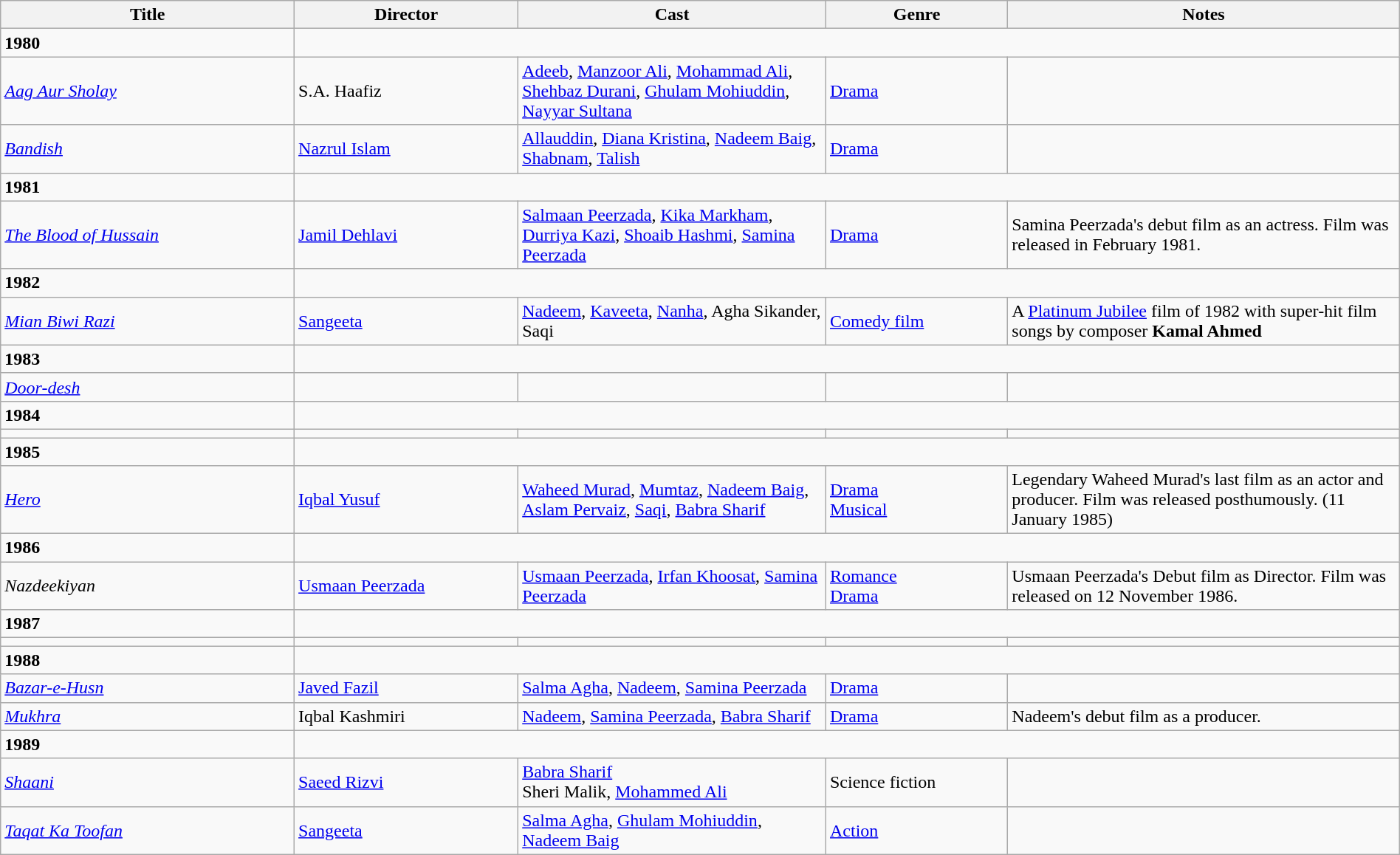<table class="wikitable" style="width:100%;">
<tr>
<th style="width:21%;">Title</th>
<th style="width:16%;">Director</th>
<th style="width:22%;">Cast</th>
<th style="width:13%;">Genre</th>
<th style="width:28%;">Notes</th>
</tr>
<tr>
<td><strong>1980</strong></td>
</tr>
<tr>
<td><em><a href='#'>Aag Aur Sholay</a></em></td>
<td>S.A. Haafiz</td>
<td><a href='#'>Adeeb</a>, <a href='#'>Manzoor Ali</a>, <a href='#'>Mohammad Ali</a>, <a href='#'>Shehbaz Durani</a>, <a href='#'>Ghulam Mohiuddin</a>, <a href='#'>Nayyar Sultana</a></td>
<td><a href='#'>Drama</a></td>
<td></td>
</tr>
<tr>
<td><em><a href='#'>Bandish</a></em></td>
<td><a href='#'>Nazrul Islam</a></td>
<td><a href='#'>Allauddin</a>, <a href='#'>Diana Kristina</a>, <a href='#'>Nadeem Baig</a>, <a href='#'>Shabnam</a>, <a href='#'>Talish</a></td>
<td><a href='#'>Drama</a></td>
<td></td>
</tr>
<tr>
<td><strong>1981</strong></td>
</tr>
<tr>
<td><em><a href='#'>The Blood of Hussain</a></em></td>
<td><a href='#'>Jamil Dehlavi</a></td>
<td><a href='#'>Salmaan Peerzada</a>, <a href='#'>Kika Markham</a>, <a href='#'>Durriya Kazi</a>, <a href='#'>Shoaib Hashmi</a>, <a href='#'>Samina Peerzada</a></td>
<td><a href='#'>Drama</a></td>
<td>Samina Peerzada's debut film as an actress. Film was released in February 1981.</td>
</tr>
<tr>
<td><strong>1982</strong></td>
</tr>
<tr>
<td><em><a href='#'>Mian Biwi Razi</a></em></td>
<td><a href='#'>Sangeeta</a></td>
<td><a href='#'>Nadeem</a>, <a href='#'>Kaveeta</a>, <a href='#'>Nanha</a>, Agha Sikander, Saqi</td>
<td><a href='#'>Comedy film</a></td>
<td>A <a href='#'>Platinum Jubilee</a> film of 1982 with super-hit film songs by composer <strong>Kamal Ahmed</strong></td>
</tr>
<tr>
<td><strong>1983</strong></td>
</tr>
<tr>
<td><em><a href='#'>Door-desh</a></em></td>
<td></td>
<td></td>
<td></td>
<td></td>
</tr>
<tr>
<td><strong>1984</strong></td>
</tr>
<tr>
<td></td>
<td></td>
<td></td>
<td></td>
<td></td>
</tr>
<tr>
<td><strong>1985</strong></td>
</tr>
<tr>
<td><em><a href='#'>Hero</a></em></td>
<td><a href='#'>Iqbal Yusuf</a></td>
<td><a href='#'>Waheed Murad</a>, <a href='#'>Mumtaz</a>, <a href='#'>Nadeem Baig</a>, <a href='#'>Aslam Pervaiz</a>, <a href='#'>Saqi</a>, <a href='#'>Babra Sharif</a></td>
<td><a href='#'>Drama</a><br><a href='#'>Musical</a></td>
<td>Legendary Waheed Murad's last film as an actor and producer. Film was released posthumously. (11 January 1985)</td>
</tr>
<tr>
<td><strong>1986</strong></td>
</tr>
<tr>
<td><em>Nazdeekiyan</em></td>
<td><a href='#'>Usmaan Peerzada</a></td>
<td><a href='#'>Usmaan Peerzada</a>, <a href='#'>Irfan Khoosat</a>, <a href='#'>Samina Peerzada</a></td>
<td><a href='#'>Romance</a><br><a href='#'>Drama</a></td>
<td>Usmaan Peerzada's Debut film as Director. Film was released on 12 November 1986.</td>
</tr>
<tr>
<td><strong>1987</strong></td>
</tr>
<tr>
<td></td>
<td></td>
<td></td>
<td></td>
<td></td>
</tr>
<tr>
<td><strong>1988</strong></td>
</tr>
<tr>
<td><em><a href='#'>Bazar-e-Husn</a></em></td>
<td><a href='#'>Javed Fazil</a></td>
<td><a href='#'>Salma Agha</a>, <a href='#'>Nadeem</a>, <a href='#'>Samina Peerzada</a></td>
<td><a href='#'>Drama</a></td>
<td></td>
</tr>
<tr>
<td><em><a href='#'>Mukhra</a></em></td>
<td>Iqbal Kashmiri</td>
<td><a href='#'>Nadeem</a>, <a href='#'>Samina Peerzada</a>, <a href='#'>Babra Sharif</a></td>
<td><a href='#'>Drama</a></td>
<td>Nadeem's debut film as a producer.</td>
</tr>
<tr>
<td><strong>1989</strong></td>
</tr>
<tr>
<td><em><a href='#'>Shaani</a></em></td>
<td><a href='#'>Saeed Rizvi</a></td>
<td><a href='#'>Babra Sharif</a><br>Sheri Malik, <a href='#'>Mohammed Ali</a></td>
<td>Science fiction</td>
<td></td>
</tr>
<tr>
<td><em><a href='#'>Taqat Ka Toofan</a></em></td>
<td><a href='#'>Sangeeta</a></td>
<td><a href='#'>Salma Agha</a>, <a href='#'>Ghulam Mohiuddin</a>, <a href='#'>Nadeem Baig</a></td>
<td><a href='#'>Action</a></td>
<td></td>
</tr>
</table>
